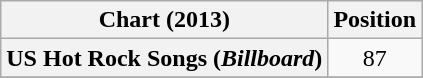<table class="wikitable plainrowheaders sortable" style="text-align:center;">
<tr>
<th>Chart (2013)</th>
<th>Position</th>
</tr>
<tr>
<th scope="row">US Hot Rock Songs (<em>Billboard</em>)</th>
<td style="text-align:center;">87</td>
</tr>
<tr>
</tr>
</table>
